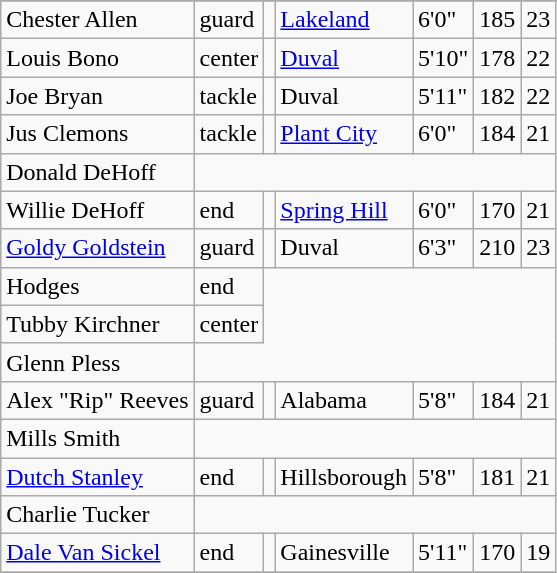<table class="wikitable">
<tr>
</tr>
<tr>
<td>Chester Allen</td>
<td>guard</td>
<td></td>
<td><a href='#'>Lakeland</a></td>
<td>6'0"</td>
<td>185</td>
<td>23</td>
</tr>
<tr>
<td>Louis Bono</td>
<td>center</td>
<td></td>
<td><a href='#'>Duval</a></td>
<td>5'10"</td>
<td>178</td>
<td>22</td>
</tr>
<tr>
<td>Joe Bryan</td>
<td>tackle</td>
<td></td>
<td>Duval</td>
<td>5'11"</td>
<td>182</td>
<td>22</td>
</tr>
<tr>
<td>Jus Clemons</td>
<td>tackle</td>
<td></td>
<td><a href='#'>Plant City</a></td>
<td>6'0"</td>
<td>184</td>
<td>21</td>
</tr>
<tr>
<td>Donald DeHoff</td>
</tr>
<tr>
<td>Willie DeHoff</td>
<td>end</td>
<td></td>
<td><a href='#'>Spring Hill</a></td>
<td>6'0"</td>
<td>170</td>
<td>21</td>
</tr>
<tr>
<td><a href='#'>Goldy Goldstein</a></td>
<td>guard</td>
<td></td>
<td>Duval</td>
<td>6'3"</td>
<td>210</td>
<td>23</td>
</tr>
<tr>
<td>Hodges</td>
<td>end</td>
</tr>
<tr>
<td>Tubby Kirchner</td>
<td>center</td>
</tr>
<tr>
<td>Glenn Pless</td>
</tr>
<tr>
<td>Alex "Rip" Reeves</td>
<td>guard</td>
<td></td>
<td>Alabama</td>
<td>5'8"</td>
<td>184</td>
<td>21</td>
</tr>
<tr>
<td>Mills Smith</td>
</tr>
<tr>
<td><a href='#'>Dutch Stanley</a></td>
<td>end</td>
<td></td>
<td>Hillsborough</td>
<td>5'8"</td>
<td>181</td>
<td>21</td>
</tr>
<tr>
<td>Charlie Tucker</td>
</tr>
<tr>
<td><a href='#'>Dale Van Sickel</a></td>
<td>end</td>
<td></td>
<td>Gainesville</td>
<td>5'11"</td>
<td>170</td>
<td>19</td>
</tr>
<tr>
</tr>
</table>
